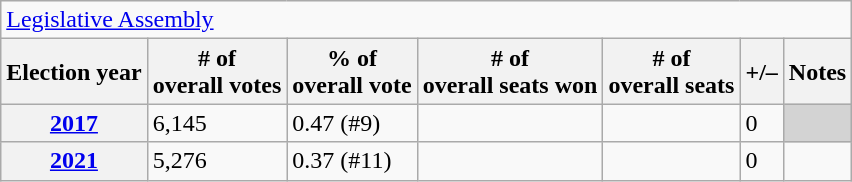<table class=wikitable>
<tr>
<td colspan=7><a href='#'>Legislative Assembly</a></td>
</tr>
<tr>
<th>Election year</th>
<th># of<br>overall votes</th>
<th>% of<br>overall vote</th>
<th># of<br>overall seats won</th>
<th># of<br>overall seats</th>
<th>+/–</th>
<th>Notes</th>
</tr>
<tr>
<th><a href='#'>2017</a></th>
<td>6,145</td>
<td>0.47 (#9)</td>
<td></td>
<td></td>
<td> 0</td>
<td style="background:lightgrey;"></td>
</tr>
<tr>
<th><a href='#'>2021</a></th>
<td>5,276</td>
<td>0.37 (#11)</td>
<td></td>
<td></td>
<td> 0</td>
<td></td>
</tr>
</table>
